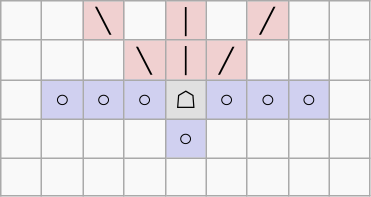<table border="1" class="wikitable">
<tr align=center>
<td width="20"> </td>
<td width="20"> </td>
<td width="20" style="background:#f0d0d0;">╲</td>
<td width="20"> </td>
<td width="20" style="background:#f0d0d0;">│</td>
<td width="20"> </td>
<td width="20" style="background:#f0d0d0;">╱</td>
<td width="20"> </td>
<td width="20"> </td>
</tr>
<tr align=center>
<td> </td>
<td> </td>
<td> </td>
<td style="background:#f0d0d0;">╲</td>
<td style="background:#f0d0d0;">│</td>
<td style="background:#f0d0d0;">╱</td>
<td> </td>
<td> </td>
<td> </td>
</tr>
<tr align=center>
<td> </td>
<td style="background:#d0d0f0;">○</td>
<td style="background:#d0d0f0;">○</td>
<td style="background:#d0d0f0;">○</td>
<td style="background:#e0e0e0;">☖</td>
<td style="background:#d0d0f0;">○</td>
<td style="background:#d0d0f0;">○</td>
<td style="background:#d0d0f0;">○</td>
<td> </td>
</tr>
<tr align=center>
<td> </td>
<td> </td>
<td> </td>
<td> </td>
<td style="background:#d0d0f0;">○</td>
<td> </td>
<td> </td>
<td> </td>
<td> </td>
</tr>
<tr align=center>
<td> </td>
<td> </td>
<td> </td>
<td> </td>
<td> </td>
<td> </td>
<td> </td>
<td> </td>
<td> </td>
</tr>
</table>
